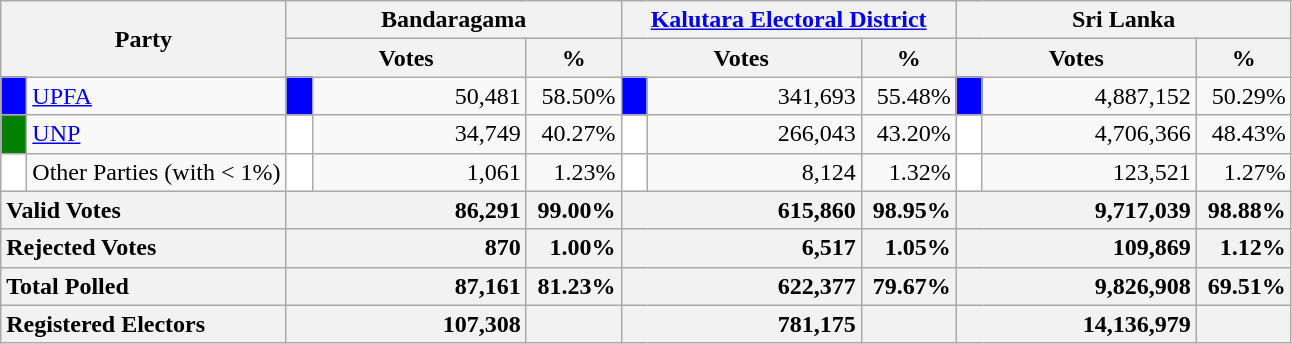<table class="wikitable">
<tr>
<th colspan="2" width="144px"rowspan="2">Party</th>
<th colspan="3" width="216px">Bandaragama</th>
<th colspan="3" width="216px"><a href='#'>Kalutara Electoral District</a></th>
<th colspan="3" width="216px">Sri Lanka</th>
</tr>
<tr>
<th colspan="2" width="144px">Votes</th>
<th>%</th>
<th colspan="2" width="144px">Votes</th>
<th>%</th>
<th colspan="2" width="144px">Votes</th>
<th>%</th>
</tr>
<tr>
<td style="background-color:blue;" width="10px"></td>
<td style="text-align:left;"><a href='#'>UPFA</a></td>
<td style="background-color:blue;" width="10px"></td>
<td style="text-align:right;">50,481</td>
<td style="text-align:right;">58.50%</td>
<td style="background-color:blue;" width="10px"></td>
<td style="text-align:right;">341,693</td>
<td style="text-align:right;">55.48%</td>
<td style="background-color:blue;" width="10px"></td>
<td style="text-align:right;">4,887,152</td>
<td style="text-align:right;">50.29%</td>
</tr>
<tr>
<td style="background-color:green;" width="10px"></td>
<td style="text-align:left;"><a href='#'>UNP</a></td>
<td style="background-color:white;" width="10px"></td>
<td style="text-align:right;">34,749</td>
<td style="text-align:right;">40.27%</td>
<td style="background-color:white;" width="10px"></td>
<td style="text-align:right;">266,043</td>
<td style="text-align:right;">43.20%</td>
<td style="background-color:white;" width="10px"></td>
<td style="text-align:right;">4,706,366</td>
<td style="text-align:right;">48.43%</td>
</tr>
<tr>
<td style="background-color:white;" width="10px"></td>
<td style="text-align:left;">Other Parties (with < 1%)</td>
<td style="background-color:white;" width="10px"></td>
<td style="text-align:right;">1,061</td>
<td style="text-align:right;">1.23%</td>
<td style="background-color:white;" width="10px"></td>
<td style="text-align:right;">8,124</td>
<td style="text-align:right;">1.32%</td>
<td style="background-color:white;" width="10px"></td>
<td style="text-align:right;">123,521</td>
<td style="text-align:right;">1.27%</td>
</tr>
<tr>
<th colspan="2" width="144px"style="text-align:left;">Valid Votes</th>
<th style="text-align:right;"colspan="2" width="144px">86,291</th>
<th style="text-align:right;">99.00%</th>
<th style="text-align:right;"colspan="2" width="144px">615,860</th>
<th style="text-align:right;">98.95%</th>
<th style="text-align:right;"colspan="2" width="144px">9,717,039</th>
<th style="text-align:right;">98.88%</th>
</tr>
<tr>
<th colspan="2" width="144px"style="text-align:left;">Rejected Votes</th>
<th style="text-align:right;"colspan="2" width="144px">870</th>
<th style="text-align:right;">1.00%</th>
<th style="text-align:right;"colspan="2" width="144px">6,517</th>
<th style="text-align:right;">1.05%</th>
<th style="text-align:right;"colspan="2" width="144px">109,869</th>
<th style="text-align:right;">1.12%</th>
</tr>
<tr>
<th colspan="2" width="144px"style="text-align:left;">Total Polled</th>
<th style="text-align:right;"colspan="2" width="144px">87,161</th>
<th style="text-align:right;">81.23%</th>
<th style="text-align:right;"colspan="2" width="144px">622,377</th>
<th style="text-align:right;">79.67%</th>
<th style="text-align:right;"colspan="2" width="144px">9,826,908</th>
<th style="text-align:right;">69.51%</th>
</tr>
<tr>
<th colspan="2" width="144px"style="text-align:left;">Registered Electors</th>
<th style="text-align:right;"colspan="2" width="144px">107,308</th>
<th></th>
<th style="text-align:right;"colspan="2" width="144px">781,175</th>
<th></th>
<th style="text-align:right;"colspan="2" width="144px">14,136,979</th>
<th></th>
</tr>
</table>
